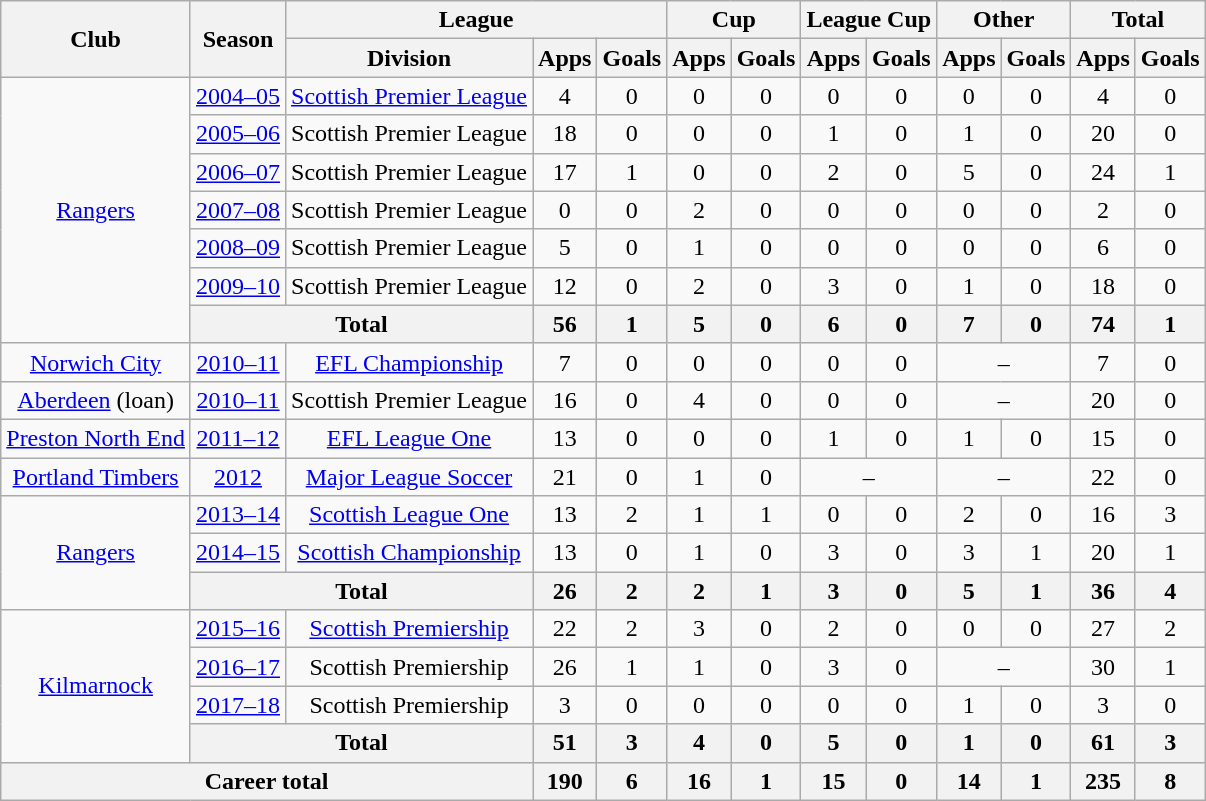<table class="wikitable" style="text-align:center">
<tr>
<th rowspan=2>Club</th>
<th rowspan=2>Season</th>
<th colspan=3>League</th>
<th colspan=2>Cup</th>
<th colspan=2>League Cup</th>
<th colspan=2>Other</th>
<th colspan=2>Total</th>
</tr>
<tr>
<th>Division</th>
<th>Apps</th>
<th>Goals</th>
<th>Apps</th>
<th>Goals</th>
<th>Apps</th>
<th>Goals</th>
<th>Apps</th>
<th>Goals</th>
<th>Apps</th>
<th>Goals</th>
</tr>
<tr>
<td rowspan="7"><a href='#'>Rangers</a></td>
<td><a href='#'>2004–05</a></td>
<td><a href='#'>Scottish Premier League</a></td>
<td>4</td>
<td>0</td>
<td>0</td>
<td>0</td>
<td>0</td>
<td>0</td>
<td>0</td>
<td>0</td>
<td>4</td>
<td>0</td>
</tr>
<tr>
<td><a href='#'>2005–06</a></td>
<td>Scottish Premier League</td>
<td>18</td>
<td>0</td>
<td>0</td>
<td>0</td>
<td>1</td>
<td>0</td>
<td>1</td>
<td>0</td>
<td>20</td>
<td>0</td>
</tr>
<tr>
<td><a href='#'>2006–07</a></td>
<td>Scottish Premier League</td>
<td>17</td>
<td>1</td>
<td>0</td>
<td>0</td>
<td>2</td>
<td>0</td>
<td>5</td>
<td>0</td>
<td>24</td>
<td>1</td>
</tr>
<tr>
<td><a href='#'>2007–08</a></td>
<td>Scottish Premier League</td>
<td>0</td>
<td>0</td>
<td>2</td>
<td>0</td>
<td>0</td>
<td>0</td>
<td>0</td>
<td>0</td>
<td>2</td>
<td>0</td>
</tr>
<tr>
<td><a href='#'>2008–09</a></td>
<td>Scottish Premier League</td>
<td>5</td>
<td>0</td>
<td>1</td>
<td>0</td>
<td>0</td>
<td>0</td>
<td>0</td>
<td>0</td>
<td>6</td>
<td>0</td>
</tr>
<tr>
<td><a href='#'>2009–10</a></td>
<td>Scottish Premier League</td>
<td>12</td>
<td>0</td>
<td>2</td>
<td>0</td>
<td>3</td>
<td>0</td>
<td>1</td>
<td>0</td>
<td>18</td>
<td>0</td>
</tr>
<tr>
<th colspan="2">Total</th>
<th>56</th>
<th>1</th>
<th>5</th>
<th>0</th>
<th>6</th>
<th>0</th>
<th>7</th>
<th>0</th>
<th>74</th>
<th>1</th>
</tr>
<tr>
<td><a href='#'>Norwich City</a></td>
<td><a href='#'>2010–11</a></td>
<td><a href='#'>EFL Championship</a></td>
<td>7</td>
<td>0</td>
<td>0</td>
<td>0</td>
<td>0</td>
<td>0</td>
<td colspan="2">–</td>
<td>7</td>
<td>0</td>
</tr>
<tr>
<td><a href='#'>Aberdeen</a> (loan)</td>
<td><a href='#'>2010–11</a></td>
<td>Scottish Premier League</td>
<td>16</td>
<td>0</td>
<td>4</td>
<td>0</td>
<td>0</td>
<td>0</td>
<td colspan="2">–</td>
<td>20</td>
<td>0</td>
</tr>
<tr>
<td><a href='#'>Preston North End</a></td>
<td><a href='#'>2011–12</a></td>
<td><a href='#'>EFL League One</a></td>
<td>13</td>
<td>0</td>
<td>0</td>
<td>0</td>
<td>1</td>
<td>0</td>
<td>1</td>
<td>0</td>
<td>15</td>
<td>0</td>
</tr>
<tr>
<td><a href='#'>Portland Timbers</a></td>
<td><a href='#'>2012</a></td>
<td><a href='#'>Major League Soccer</a></td>
<td>21</td>
<td>0</td>
<td>1</td>
<td>0</td>
<td colspan="2">–</td>
<td colspan="2">–</td>
<td>22</td>
<td>0</td>
</tr>
<tr>
<td rowspan="3"><a href='#'>Rangers</a></td>
<td><a href='#'>2013–14</a></td>
<td><a href='#'>Scottish League One</a></td>
<td>13</td>
<td>2</td>
<td>1</td>
<td>1</td>
<td>0</td>
<td>0</td>
<td>2</td>
<td>0</td>
<td>16</td>
<td>3</td>
</tr>
<tr>
<td><a href='#'>2014–15</a></td>
<td><a href='#'>Scottish Championship</a></td>
<td>13</td>
<td>0</td>
<td>1</td>
<td>0</td>
<td>3</td>
<td>0</td>
<td>3</td>
<td>1</td>
<td>20</td>
<td>1</td>
</tr>
<tr>
<th colspan="2">Total</th>
<th>26</th>
<th>2</th>
<th>2</th>
<th>1</th>
<th>3</th>
<th>0</th>
<th>5</th>
<th>1</th>
<th>36</th>
<th>4</th>
</tr>
<tr>
<td rowspan="4"><a href='#'>Kilmarnock</a></td>
<td><a href='#'>2015–16</a></td>
<td><a href='#'>Scottish Premiership</a></td>
<td>22</td>
<td>2</td>
<td>3</td>
<td>0</td>
<td>2</td>
<td>0</td>
<td>0</td>
<td>0</td>
<td>27</td>
<td>2</td>
</tr>
<tr>
<td><a href='#'>2016–17</a></td>
<td>Scottish Premiership</td>
<td>26</td>
<td>1</td>
<td>1</td>
<td>0</td>
<td>3</td>
<td>0</td>
<td colspan="2">–</td>
<td>30</td>
<td>1</td>
</tr>
<tr>
<td><a href='#'>2017–18</a></td>
<td>Scottish Premiership</td>
<td>3</td>
<td>0</td>
<td>0</td>
<td>0</td>
<td>0</td>
<td>0</td>
<td>1</td>
<td>0</td>
<td>3</td>
<td>0</td>
</tr>
<tr>
<th colspan="2">Total</th>
<th>51</th>
<th>3</th>
<th>4</th>
<th>0</th>
<th>5</th>
<th>0</th>
<th>1</th>
<th>0</th>
<th>61</th>
<th>3</th>
</tr>
<tr>
<th colspan=3>Career total</th>
<th>190</th>
<th>6</th>
<th>16</th>
<th>1</th>
<th>15</th>
<th>0</th>
<th>14</th>
<th>1</th>
<th>235</th>
<th>8</th>
</tr>
</table>
